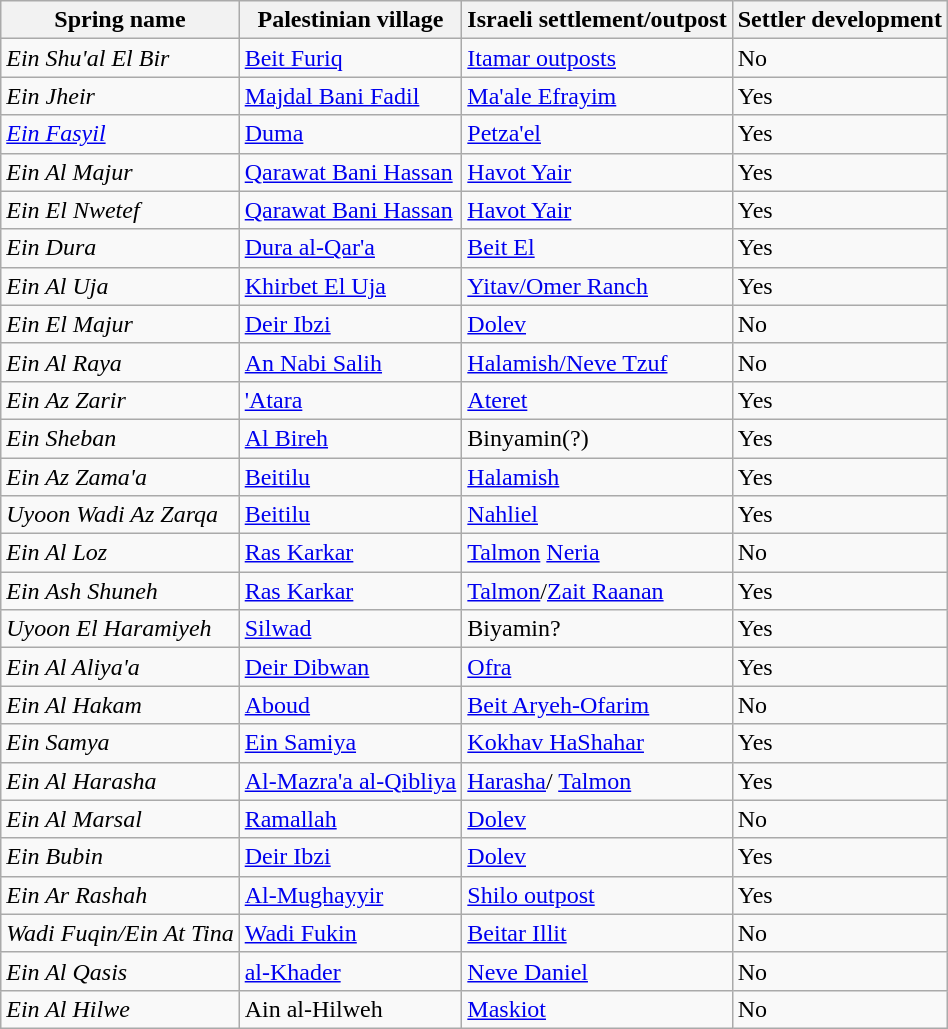<table class="wikitable">
<tr>
<th>Spring name</th>
<th>Palestinian village</th>
<th>Israeli settlement/outpost</th>
<th>Settler development</th>
</tr>
<tr>
<td><em>Ein Shu'al El Bir</em></td>
<td><a href='#'>Beit Furiq</a></td>
<td><a href='#'>Itamar outposts</a></td>
<td>No</td>
</tr>
<tr>
<td><em>Ein Jheir</em></td>
<td><a href='#'>Majdal Bani Fadil</a></td>
<td><a href='#'>Ma'ale Efrayim</a></td>
<td>Yes</td>
</tr>
<tr>
<td><em> <a href='#'>Ein Fasyil</a></em></td>
<td><a href='#'>Duma</a></td>
<td><a href='#'>Petza'el</a></td>
<td>Yes</td>
</tr>
<tr>
<td><em>Ein Al Majur</em></td>
<td><a href='#'>Qarawat Bani Hassan</a></td>
<td><a href='#'>Havot Yair</a></td>
<td>Yes</td>
</tr>
<tr>
<td><em>Ein El Nwetef</em></td>
<td><a href='#'>Qarawat Bani Hassan</a></td>
<td><a href='#'>Havot Yair</a></td>
<td>Yes</td>
</tr>
<tr>
<td><em>Ein Dura</em></td>
<td><a href='#'>Dura al-Qar'a</a></td>
<td><a href='#'>Beit El</a></td>
<td>Yes</td>
</tr>
<tr>
<td><em>Ein Al Uja</em></td>
<td><a href='#'>Khirbet El Uja</a></td>
<td><a href='#'>Yitav/Omer Ranch</a></td>
<td>Yes</td>
</tr>
<tr>
<td><em>Ein El Majur</em></td>
<td><a href='#'>Deir Ibzi</a></td>
<td><a href='#'>Dolev</a></td>
<td>No</td>
</tr>
<tr>
<td><em>Ein Al Raya</em></td>
<td><a href='#'>An Nabi Salih</a></td>
<td><a href='#'>Halamish/Neve Tzuf</a></td>
<td>No</td>
</tr>
<tr>
<td><em>Ein Az Zarir</em></td>
<td><a href='#'>'Atara</a></td>
<td><a href='#'>Ateret</a></td>
<td>Yes</td>
</tr>
<tr>
<td><em>Ein Sheban</em></td>
<td><a href='#'>Al Bireh</a></td>
<td>Binyamin(?)</td>
<td>Yes</td>
</tr>
<tr>
<td><em>Ein Az Zama'a</em></td>
<td><a href='#'>Beitilu</a></td>
<td><a href='#'>Halamish</a></td>
<td>Yes</td>
</tr>
<tr>
<td><em>Uyoon Wadi Az Zarqa</em></td>
<td><a href='#'>Beitilu</a></td>
<td><a href='#'>Nahliel</a></td>
<td>Yes</td>
</tr>
<tr>
<td><em>Ein Al Loz</em></td>
<td><a href='#'>Ras Karkar</a></td>
<td><a href='#'>Talmon</a> <a href='#'>Neria</a></td>
<td>No</td>
</tr>
<tr>
<td><em>Ein Ash Shuneh</em></td>
<td><a href='#'>Ras Karkar</a></td>
<td><a href='#'>Talmon</a>/<a href='#'>Zait Raanan</a></td>
<td>Yes</td>
</tr>
<tr>
<td><em>Uyoon El Haramiyeh</em></td>
<td><a href='#'>Silwad</a></td>
<td>Biyamin?</td>
<td>Yes</td>
</tr>
<tr>
<td><em>Ein Al Aliya'a</em></td>
<td><a href='#'>Deir Dibwan</a></td>
<td><a href='#'>Ofra</a></td>
<td>Yes</td>
</tr>
<tr>
<td><em>Ein Al Hakam</em></td>
<td><a href='#'>Aboud</a></td>
<td><a href='#'>Beit Aryeh-Ofarim</a></td>
<td>No</td>
</tr>
<tr>
<td><em>Ein Samya</em></td>
<td><a href='#'>Ein Samiya</a></td>
<td><a href='#'>Kokhav HaShahar</a></td>
<td>Yes</td>
</tr>
<tr>
<td><em>Ein Al Harasha </em></td>
<td><a href='#'>Al-Mazra'a al-Qibliya</a></td>
<td><a href='#'>Harasha</a>/ <a href='#'>Talmon</a></td>
<td>Yes</td>
</tr>
<tr>
<td><em>Ein Al Marsal</em></td>
<td><a href='#'>Ramallah</a></td>
<td><a href='#'>Dolev</a></td>
<td>No</td>
</tr>
<tr>
<td><em>Ein Bubin</em></td>
<td><a href='#'>Deir Ibzi</a></td>
<td><a href='#'>Dolev</a></td>
<td>Yes</td>
</tr>
<tr>
<td><em>Ein Ar Rashah</em></td>
<td><a href='#'>Al-Mughayyir</a></td>
<td><a href='#'>Shilo outpost</a></td>
<td>Yes</td>
</tr>
<tr>
<td><em>Wadi Fuqin/Ein At Tina</em></td>
<td><a href='#'>Wadi Fukin</a></td>
<td><a href='#'>Beitar Illit</a></td>
<td>No</td>
</tr>
<tr>
<td><em>Ein Al  Qasis</em></td>
<td><a href='#'>al-Khader</a></td>
<td><a href='#'>Neve Daniel</a></td>
<td>No</td>
</tr>
<tr>
<td><em>Ein Al Hilwe</em></td>
<td>Ain al-Hilweh</td>
<td><a href='#'>Maskiot</a></td>
<td>No</td>
</tr>
</table>
